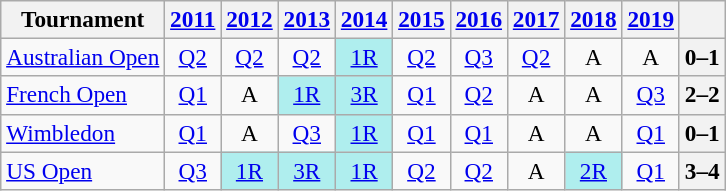<table class=wikitable style=text-align:center;font-size:97%>
<tr>
<th>Tournament</th>
<th><a href='#'>2011</a></th>
<th><a href='#'>2012</a></th>
<th><a href='#'>2013</a></th>
<th><a href='#'>2014</a></th>
<th><a href='#'>2015</a></th>
<th><a href='#'>2016</a></th>
<th><a href='#'>2017</a></th>
<th><a href='#'>2018</a></th>
<th><a href='#'>2019</a></th>
<th></th>
</tr>
<tr>
<td align=left><a href='#'>Australian Open</a></td>
<td><a href='#'>Q2</a></td>
<td><a href='#'>Q2</a></td>
<td><a href='#'>Q2</a></td>
<td bgcolor=afeeee><a href='#'>1R</a></td>
<td><a href='#'>Q2</a></td>
<td><a href='#'>Q3</a></td>
<td><a href='#'>Q2</a></td>
<td>A</td>
<td>A</td>
<th>0–1</th>
</tr>
<tr>
<td align=left><a href='#'>French Open</a></td>
<td><a href='#'>Q1</a></td>
<td>A</td>
<td bgcolor=afeeee><a href='#'>1R</a></td>
<td bgcolor=afeeee><a href='#'>3R</a></td>
<td><a href='#'>Q1</a></td>
<td><a href='#'>Q2</a></td>
<td>A</td>
<td>A</td>
<td><a href='#'>Q3</a></td>
<th>2–2</th>
</tr>
<tr>
<td align=left><a href='#'>Wimbledon</a></td>
<td><a href='#'>Q1</a></td>
<td>A</td>
<td><a href='#'>Q3</a></td>
<td bgcolor=afeeee><a href='#'>1R</a></td>
<td><a href='#'>Q1</a></td>
<td><a href='#'>Q1</a></td>
<td>A</td>
<td>A</td>
<td><a href='#'>Q1</a></td>
<th>0–1</th>
</tr>
<tr>
<td align=left><a href='#'>US Open</a></td>
<td><a href='#'>Q3</a></td>
<td bgcolor=afeeee><a href='#'>1R</a></td>
<td bgcolor=afeeee><a href='#'>3R</a></td>
<td bgcolor=afeeee><a href='#'>1R</a></td>
<td><a href='#'>Q2</a></td>
<td><a href='#'>Q2</a></td>
<td>A</td>
<td bgcolor=afeeee><a href='#'>2R</a></td>
<td><a href='#'>Q1</a></td>
<th>3–4</th>
</tr>
</table>
